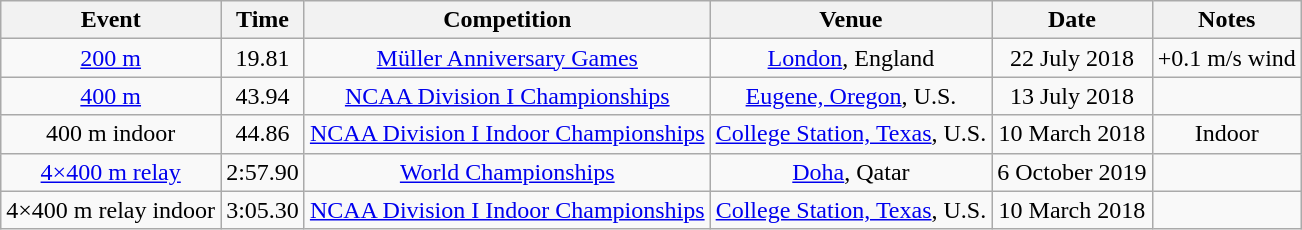<table class=wikitable style=text-align:center>
<tr>
<th>Event</th>
<th>Time</th>
<th>Competition</th>
<th>Venue</th>
<th>Date</th>
<th>Notes</th>
</tr>
<tr>
<td><a href='#'>200 m</a></td>
<td>19.81</td>
<td><a href='#'>Müller Anniversary Games</a></td>
<td><a href='#'>London</a>, England</td>
<td>22 July 2018</td>
<td>+0.1 m/s wind</td>
</tr>
<tr>
<td><a href='#'>400 m</a></td>
<td>43.94</td>
<td><a href='#'>NCAA Division I Championships</a></td>
<td><a href='#'>Eugene, Oregon</a>, U.S.</td>
<td>13 July 2018</td>
<td></td>
</tr>
<tr>
<td>400 m indoor</td>
<td>44.86</td>
<td><a href='#'>NCAA Division I Indoor Championships</a></td>
<td><a href='#'>College Station, Texas</a>, U.S.</td>
<td>10 March 2018</td>
<td>Indoor </td>
</tr>
<tr>
<td><a href='#'>4×400 m relay</a></td>
<td>2:57.90</td>
<td><a href='#'>World Championships</a></td>
<td><a href='#'>Doha</a>, Qatar</td>
<td>6 October 2019</td>
<td></td>
</tr>
<tr>
<td>4×400 m relay indoor</td>
<td>3:05.30</td>
<td><a href='#'>NCAA Division I Indoor Championships</a></td>
<td><a href='#'>College Station, Texas</a>, U.S.</td>
<td>10 March 2018</td>
<td></td>
</tr>
</table>
